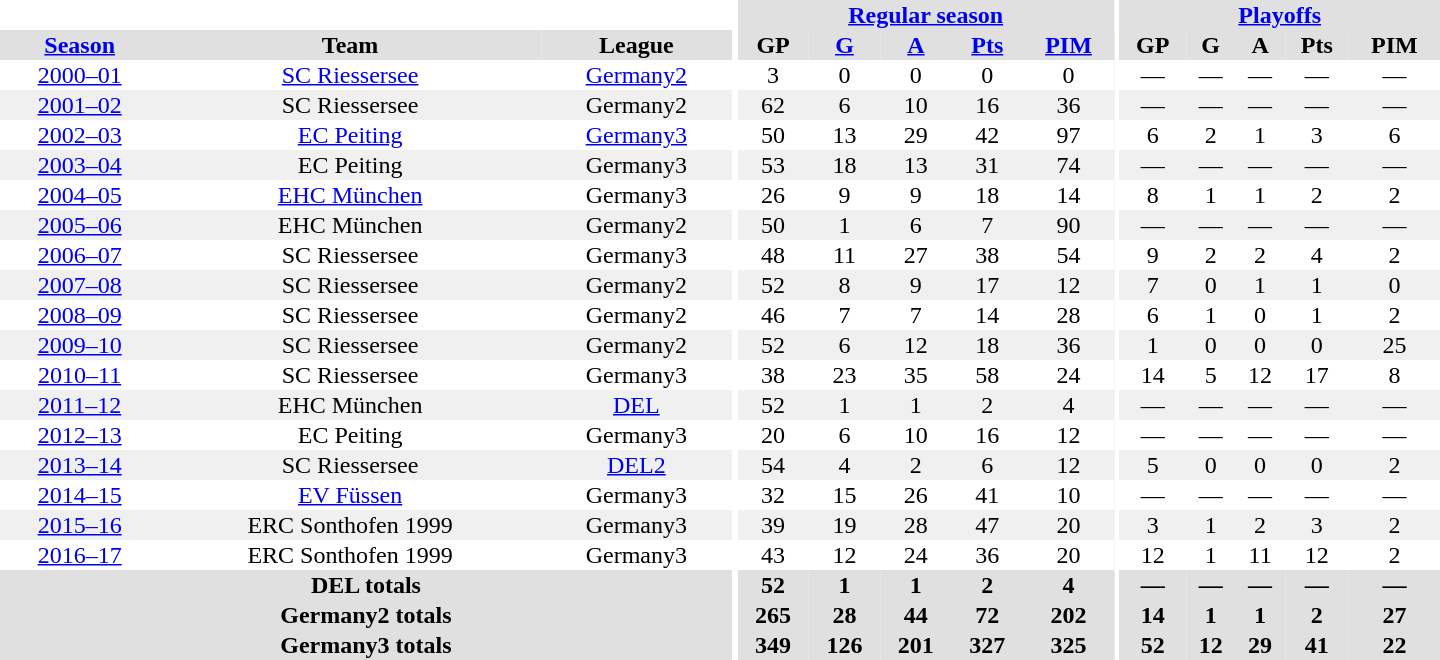<table border="0" cellpadding="1" cellspacing="0" style="text-align:center; width:60em">
<tr bgcolor="#e0e0e0">
<th colspan="3" bgcolor="#ffffff"></th>
<th rowspan="99" bgcolor="#ffffff"></th>
<th colspan="5"><a href='#'>Regular season</a></th>
<th rowspan="99" bgcolor="#ffffff"></th>
<th colspan="5"><a href='#'>Playoffs</a></th>
</tr>
<tr bgcolor="#e0e0e0">
<th><a href='#'>Season</a></th>
<th>Team</th>
<th>League</th>
<th>GP</th>
<th><a href='#'>G</a></th>
<th><a href='#'>A</a></th>
<th><a href='#'>Pts</a></th>
<th><a href='#'>PIM</a></th>
<th>GP</th>
<th>G</th>
<th>A</th>
<th>Pts</th>
<th>PIM</th>
</tr>
<tr>
<td><a href='#'>2000–01</a></td>
<td><a href='#'>SC Riessersee</a></td>
<td><a href='#'>Germany2</a></td>
<td>3</td>
<td>0</td>
<td>0</td>
<td>0</td>
<td>0</td>
<td>—</td>
<td>—</td>
<td>—</td>
<td>—</td>
<td>—</td>
</tr>
<tr bgcolor="#f0f0f0">
<td><a href='#'>2001–02</a></td>
<td>SC Riessersee</td>
<td>Germany2</td>
<td>62</td>
<td>6</td>
<td>10</td>
<td>16</td>
<td>36</td>
<td>—</td>
<td>—</td>
<td>—</td>
<td>—</td>
<td>—</td>
</tr>
<tr>
<td><a href='#'>2002–03</a></td>
<td><a href='#'>EC Peiting</a></td>
<td><a href='#'>Germany3</a></td>
<td>50</td>
<td>13</td>
<td>29</td>
<td>42</td>
<td>97</td>
<td>6</td>
<td>2</td>
<td>1</td>
<td>3</td>
<td>6</td>
</tr>
<tr bgcolor="#f0f0f0">
<td><a href='#'>2003–04</a></td>
<td>EC Peiting</td>
<td>Germany3</td>
<td>53</td>
<td>18</td>
<td>13</td>
<td>31</td>
<td>74</td>
<td>—</td>
<td>—</td>
<td>—</td>
<td>—</td>
<td>—</td>
</tr>
<tr>
<td><a href='#'>2004–05</a></td>
<td><a href='#'>EHC München</a></td>
<td>Germany3</td>
<td>26</td>
<td>9</td>
<td>9</td>
<td>18</td>
<td>14</td>
<td>8</td>
<td>1</td>
<td>1</td>
<td>2</td>
<td>2</td>
</tr>
<tr bgcolor="#f0f0f0">
<td><a href='#'>2005–06</a></td>
<td>EHC München</td>
<td>Germany2</td>
<td>50</td>
<td>1</td>
<td>6</td>
<td>7</td>
<td>90</td>
<td>—</td>
<td>—</td>
<td>—</td>
<td>—</td>
<td>—</td>
</tr>
<tr>
<td><a href='#'>2006–07</a></td>
<td>SC Riessersee</td>
<td>Germany3</td>
<td>48</td>
<td>11</td>
<td>27</td>
<td>38</td>
<td>54</td>
<td>9</td>
<td>2</td>
<td>2</td>
<td>4</td>
<td>2</td>
</tr>
<tr bgcolor="#f0f0f0">
<td><a href='#'>2007–08</a></td>
<td>SC Riessersee</td>
<td>Germany2</td>
<td>52</td>
<td>8</td>
<td>9</td>
<td>17</td>
<td>12</td>
<td>7</td>
<td>0</td>
<td>1</td>
<td>1</td>
<td>0</td>
</tr>
<tr>
<td><a href='#'>2008–09</a></td>
<td>SC Riessersee</td>
<td>Germany2</td>
<td>46</td>
<td>7</td>
<td>7</td>
<td>14</td>
<td>28</td>
<td>6</td>
<td>1</td>
<td>0</td>
<td>1</td>
<td>2</td>
</tr>
<tr bgcolor="#f0f0f0">
<td><a href='#'>2009–10</a></td>
<td>SC Riessersee</td>
<td>Germany2</td>
<td>52</td>
<td>6</td>
<td>12</td>
<td>18</td>
<td>36</td>
<td>1</td>
<td>0</td>
<td>0</td>
<td>0</td>
<td>25</td>
</tr>
<tr>
<td><a href='#'>2010–11</a></td>
<td>SC Riessersee</td>
<td>Germany3</td>
<td>38</td>
<td>23</td>
<td>35</td>
<td>58</td>
<td>24</td>
<td>14</td>
<td>5</td>
<td>12</td>
<td>17</td>
<td>8</td>
</tr>
<tr bgcolor="#f0f0f0">
<td><a href='#'>2011–12</a></td>
<td>EHC München</td>
<td><a href='#'>DEL</a></td>
<td>52</td>
<td>1</td>
<td>1</td>
<td>2</td>
<td>4</td>
<td>—</td>
<td>—</td>
<td>—</td>
<td>—</td>
<td>—</td>
</tr>
<tr>
<td><a href='#'>2012–13</a></td>
<td>EC Peiting</td>
<td>Germany3</td>
<td>20</td>
<td>6</td>
<td>10</td>
<td>16</td>
<td>12</td>
<td>—</td>
<td>—</td>
<td>—</td>
<td>—</td>
<td>—</td>
</tr>
<tr bgcolor="#f0f0f0">
<td><a href='#'>2013–14</a></td>
<td>SC Riessersee</td>
<td><a href='#'>DEL2</a></td>
<td>54</td>
<td>4</td>
<td>2</td>
<td>6</td>
<td>12</td>
<td>5</td>
<td>0</td>
<td>0</td>
<td>0</td>
<td>2</td>
</tr>
<tr>
<td><a href='#'>2014–15</a></td>
<td><a href='#'>EV Füssen</a></td>
<td>Germany3</td>
<td>32</td>
<td>15</td>
<td>26</td>
<td>41</td>
<td>10</td>
<td>—</td>
<td>—</td>
<td>—</td>
<td>—</td>
<td>—</td>
</tr>
<tr bgcolor="#f0f0f0">
<td><a href='#'>2015–16</a></td>
<td>ERC Sonthofen 1999</td>
<td>Germany3</td>
<td>39</td>
<td>19</td>
<td>28</td>
<td>47</td>
<td>20</td>
<td>3</td>
<td>1</td>
<td>2</td>
<td>3</td>
<td>2</td>
</tr>
<tr>
<td><a href='#'>2016–17</a></td>
<td>ERC Sonthofen 1999</td>
<td>Germany3</td>
<td>43</td>
<td>12</td>
<td>24</td>
<td>36</td>
<td>20</td>
<td>12</td>
<td>1</td>
<td>11</td>
<td>12</td>
<td>2</td>
</tr>
<tr>
</tr>
<tr ALIGN="center" bgcolor="#e0e0e0">
<th colspan="3">DEL totals</th>
<th ALIGN="center">52</th>
<th ALIGN="center">1</th>
<th ALIGN="center">1</th>
<th ALIGN="center">2</th>
<th ALIGN="center">4</th>
<th ALIGN="center">—</th>
<th ALIGN="center">—</th>
<th ALIGN="center">—</th>
<th ALIGN="center">—</th>
<th ALIGN="center">—</th>
</tr>
<tr>
</tr>
<tr ALIGN="center" bgcolor="#e0e0e0">
<th colspan="3">Germany2 totals</th>
<th ALIGN="center">265</th>
<th ALIGN="center">28</th>
<th ALIGN="center">44</th>
<th ALIGN="center">72</th>
<th ALIGN="center">202</th>
<th ALIGN="center">14</th>
<th ALIGN="center">1</th>
<th ALIGN="center">1</th>
<th ALIGN="center">2</th>
<th ALIGN="center">27</th>
</tr>
<tr>
</tr>
<tr ALIGN="center" bgcolor="#e0e0e0">
<th colspan="3">Germany3 totals</th>
<th ALIGN="center">349</th>
<th ALIGN="center">126</th>
<th ALIGN="center">201</th>
<th ALIGN="center">327</th>
<th ALIGN="center">325</th>
<th ALIGN="center">52</th>
<th ALIGN="center">12</th>
<th ALIGN="center">29</th>
<th ALIGN="center">41</th>
<th ALIGN="center">22</th>
</tr>
</table>
